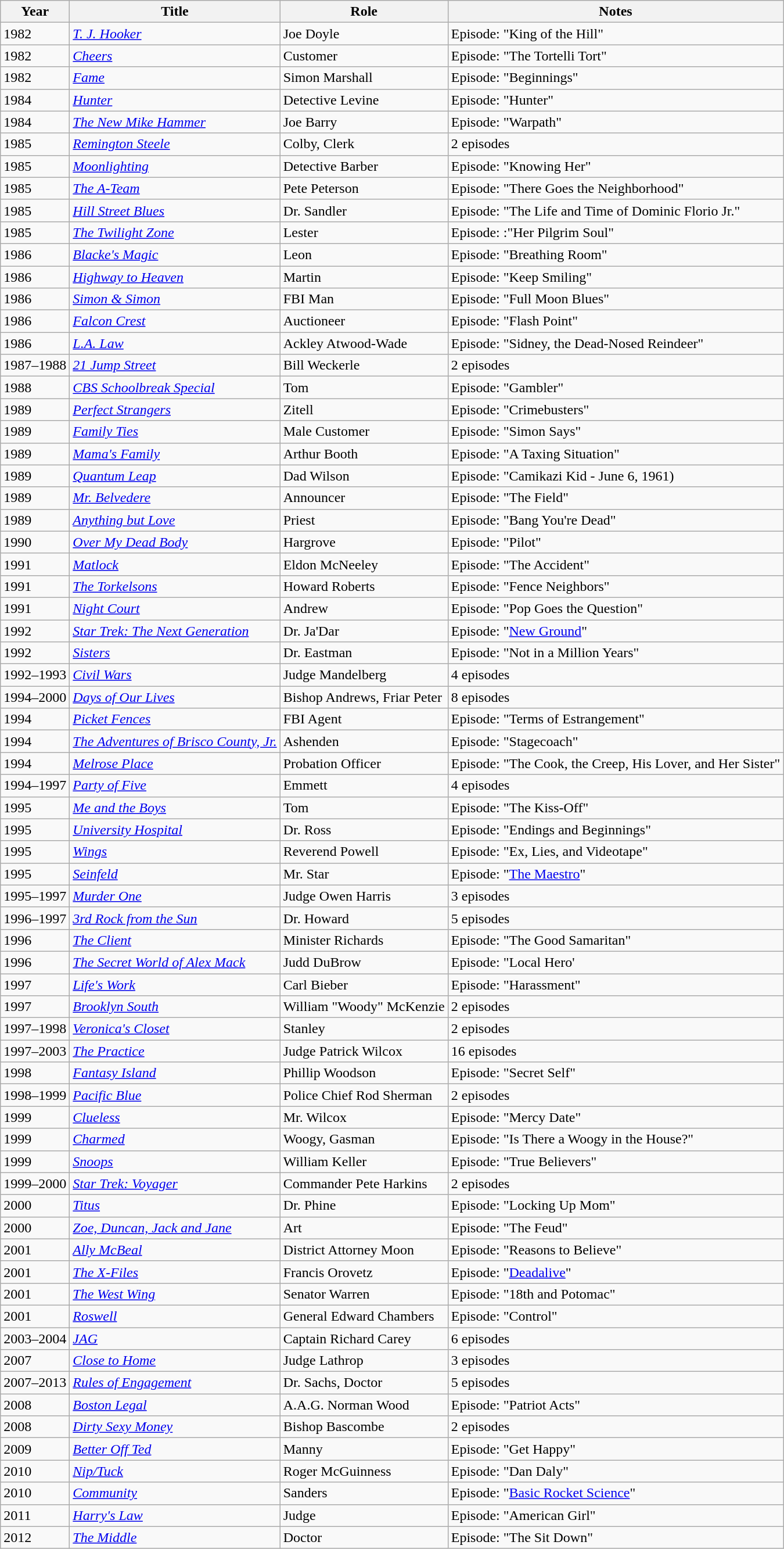<table class="wikitable">
<tr>
<th>Year</th>
<th>Title</th>
<th>Role</th>
<th>Notes</th>
</tr>
<tr>
<td>1982</td>
<td><em><a href='#'>T. J. Hooker</a></em></td>
<td>Joe Doyle</td>
<td>Episode: "King of the Hill"</td>
</tr>
<tr>
<td>1982</td>
<td><em><a href='#'>Cheers</a></em></td>
<td>Customer</td>
<td>Episode: "The Tortelli Tort"</td>
</tr>
<tr>
<td>1982</td>
<td><em><a href='#'>Fame</a></em></td>
<td>Simon Marshall</td>
<td>Episode: "Beginnings"</td>
</tr>
<tr>
<td>1984</td>
<td><em><a href='#'>Hunter</a></em></td>
<td>Detective Levine</td>
<td>Episode: "Hunter"</td>
</tr>
<tr>
<td>1984</td>
<td><em><a href='#'>The New Mike Hammer</a></em></td>
<td>Joe Barry</td>
<td>Episode: "Warpath"</td>
</tr>
<tr>
<td>1985</td>
<td><em><a href='#'>Remington Steele</a></em></td>
<td>Colby, Clerk</td>
<td>2 episodes</td>
</tr>
<tr>
<td>1985</td>
<td><em><a href='#'>Moonlighting</a></em></td>
<td>Detective Barber</td>
<td>Episode: "Knowing Her"</td>
</tr>
<tr>
<td>1985</td>
<td><em><a href='#'>The A-Team</a></em></td>
<td>Pete Peterson</td>
<td>Episode: "There Goes the Neighborhood"</td>
</tr>
<tr>
<td>1985</td>
<td><em><a href='#'>Hill Street Blues</a></em></td>
<td>Dr. Sandler</td>
<td>Episode: "The Life and Time of Dominic Florio Jr."</td>
</tr>
<tr>
<td>1985</td>
<td><em><a href='#'>The Twilight Zone</a></em></td>
<td>Lester</td>
<td>Episode: :"Her Pilgrim Soul"</td>
</tr>
<tr>
<td>1986</td>
<td><em><a href='#'>Blacke's Magic</a></em></td>
<td>Leon</td>
<td>Episode: "Breathing Room"</td>
</tr>
<tr>
<td>1986</td>
<td><em><a href='#'>Highway to Heaven</a></em></td>
<td>Martin</td>
<td>Episode: "Keep Smiling"</td>
</tr>
<tr>
<td>1986</td>
<td><em><a href='#'>Simon & Simon</a></em></td>
<td>FBI Man</td>
<td>Episode: "Full Moon Blues"</td>
</tr>
<tr>
<td>1986</td>
<td><em><a href='#'>Falcon Crest</a></em></td>
<td>Auctioneer</td>
<td>Episode: "Flash Point"</td>
</tr>
<tr>
<td>1986</td>
<td><em><a href='#'>L.A. Law</a></em></td>
<td>Ackley Atwood-Wade</td>
<td>Episode: "Sidney, the Dead-Nosed Reindeer"</td>
</tr>
<tr>
<td>1987–1988</td>
<td><em><a href='#'>21 Jump Street</a></em></td>
<td>Bill Weckerle</td>
<td>2 episodes</td>
</tr>
<tr>
<td>1988</td>
<td><em><a href='#'>CBS Schoolbreak Special</a></em></td>
<td>Tom</td>
<td>Episode: "Gambler"</td>
</tr>
<tr>
<td>1989</td>
<td><em><a href='#'>Perfect Strangers</a></em></td>
<td>Zitell</td>
<td>Episode: "Crimebusters"</td>
</tr>
<tr>
<td>1989</td>
<td><em><a href='#'>Family Ties</a></em></td>
<td>Male Customer</td>
<td>Episode: "Simon Says"</td>
</tr>
<tr>
<td>1989</td>
<td><em><a href='#'>Mama's Family</a></em></td>
<td>Arthur Booth</td>
<td>Episode: "A Taxing Situation"</td>
</tr>
<tr>
<td>1989</td>
<td><em><a href='#'>Quantum Leap</a></em></td>
<td>Dad Wilson</td>
<td>Episode: "Camikazi Kid - June 6, 1961)</td>
</tr>
<tr>
<td>1989</td>
<td><em><a href='#'>Mr. Belvedere</a></em></td>
<td>Announcer</td>
<td>Episode: "The Field"</td>
</tr>
<tr>
<td>1989</td>
<td><em><a href='#'>Anything but Love</a></em></td>
<td>Priest</td>
<td>Episode: "Bang You're Dead"</td>
</tr>
<tr>
<td>1990</td>
<td><em><a href='#'>Over My Dead Body</a></em></td>
<td>Hargrove</td>
<td>Episode: "Pilot"</td>
</tr>
<tr>
<td>1991</td>
<td><em><a href='#'>Matlock</a></em></td>
<td>Eldon McNeeley</td>
<td>Episode: "The Accident"</td>
</tr>
<tr>
<td>1991</td>
<td><em><a href='#'>The Torkelsons</a></em></td>
<td>Howard Roberts</td>
<td>Episode: "Fence Neighbors"</td>
</tr>
<tr>
<td>1991</td>
<td><em><a href='#'>Night Court</a></em></td>
<td>Andrew</td>
<td>Episode: "Pop Goes the Question"</td>
</tr>
<tr>
<td>1992</td>
<td><em><a href='#'>Star Trek: The Next Generation</a></em></td>
<td>Dr. Ja'Dar</td>
<td>Episode: "<a href='#'>New Ground</a>"</td>
</tr>
<tr>
<td>1992</td>
<td><em><a href='#'>Sisters</a></em></td>
<td>Dr. Eastman</td>
<td>Episode: "Not in a Million Years"</td>
</tr>
<tr>
<td>1992–1993</td>
<td><em><a href='#'>Civil Wars</a></em></td>
<td>Judge Mandelberg</td>
<td>4 episodes</td>
</tr>
<tr>
<td>1994–2000</td>
<td><em><a href='#'>Days of Our Lives</a></em></td>
<td>Bishop Andrews, Friar Peter</td>
<td>8 episodes</td>
</tr>
<tr>
<td>1994</td>
<td><em><a href='#'>Picket Fences</a></em></td>
<td>FBI Agent</td>
<td>Episode: "Terms of Estrangement"</td>
</tr>
<tr>
<td>1994</td>
<td><em><a href='#'>The Adventures of Brisco County, Jr.</a></em></td>
<td>Ashenden</td>
<td>Episode: "Stagecoach"</td>
</tr>
<tr>
<td>1994</td>
<td><em><a href='#'>Melrose Place</a></em></td>
<td>Probation Officer</td>
<td>Episode: "The Cook, the Creep, His Lover, and Her Sister"</td>
</tr>
<tr>
<td>1994–1997</td>
<td><em><a href='#'>Party of Five</a></em></td>
<td>Emmett</td>
<td>4 episodes</td>
</tr>
<tr>
<td>1995</td>
<td><em><a href='#'>Me and the Boys</a></em></td>
<td>Tom</td>
<td>Episode: "The Kiss-Off"</td>
</tr>
<tr>
<td>1995</td>
<td><em><a href='#'>University Hospital</a></em></td>
<td>Dr. Ross</td>
<td>Episode: "Endings and Beginnings"</td>
</tr>
<tr>
<td>1995</td>
<td><em><a href='#'>Wings</a></em></td>
<td>Reverend Powell</td>
<td>Episode: "Ex, Lies, and Videotape"</td>
</tr>
<tr>
<td>1995</td>
<td><em><a href='#'>Seinfeld</a></em></td>
<td>Mr. Star</td>
<td>Episode: "<a href='#'>The Maestro</a>"</td>
</tr>
<tr>
<td>1995–1997</td>
<td><em><a href='#'>Murder One</a></em></td>
<td>Judge Owen Harris</td>
<td>3 episodes</td>
</tr>
<tr>
<td>1996–1997</td>
<td><em><a href='#'>3rd Rock from the Sun</a></em></td>
<td>Dr. Howard</td>
<td>5 episodes</td>
</tr>
<tr>
<td>1996</td>
<td><em><a href='#'>The Client</a></em></td>
<td>Minister Richards</td>
<td>Episode: "The Good Samaritan"</td>
</tr>
<tr>
<td>1996</td>
<td><em><a href='#'>The Secret World of Alex Mack</a></em></td>
<td>Judd DuBrow</td>
<td>Episode: "Local Hero'</td>
</tr>
<tr>
<td>1997</td>
<td><em><a href='#'>Life's Work</a></em></td>
<td>Carl Bieber</td>
<td>Episode: "Harassment"</td>
</tr>
<tr>
<td>1997</td>
<td><em><a href='#'>Brooklyn South</a></em></td>
<td>William "Woody" McKenzie</td>
<td>2 episodes</td>
</tr>
<tr>
<td>1997–1998</td>
<td><em><a href='#'>Veronica's Closet</a></em></td>
<td>Stanley</td>
<td>2 episodes</td>
</tr>
<tr>
<td>1997–2003</td>
<td><em><a href='#'>The Practice</a></em></td>
<td>Judge Patrick Wilcox</td>
<td>16 episodes</td>
</tr>
<tr>
<td>1998</td>
<td><em><a href='#'>Fantasy Island</a></em></td>
<td>Phillip Woodson</td>
<td>Episode: "Secret Self"</td>
</tr>
<tr>
<td>1998–1999</td>
<td><em><a href='#'>Pacific Blue</a></em></td>
<td>Police Chief Rod Sherman</td>
<td>2 episodes</td>
</tr>
<tr>
<td>1999</td>
<td><em><a href='#'>Clueless</a></em></td>
<td>Mr. Wilcox</td>
<td>Episode: "Mercy Date"</td>
</tr>
<tr>
<td>1999</td>
<td><em><a href='#'>Charmed</a></em></td>
<td>Woogy, Gasman</td>
<td>Episode: "Is There a Woogy in the House?"</td>
</tr>
<tr>
<td>1999</td>
<td><em><a href='#'>Snoops</a></em></td>
<td>William Keller</td>
<td>Episode: "True Believers"</td>
</tr>
<tr>
<td>1999–2000</td>
<td><em><a href='#'>Star Trek: Voyager</a></em></td>
<td>Commander Pete Harkins</td>
<td>2 episodes</td>
</tr>
<tr>
<td>2000</td>
<td><em><a href='#'>Titus</a></em></td>
<td>Dr. Phine</td>
<td>Episode: "Locking Up Mom"</td>
</tr>
<tr>
<td>2000</td>
<td><em><a href='#'>Zoe, Duncan, Jack and Jane</a></em></td>
<td>Art</td>
<td>Episode: "The Feud"</td>
</tr>
<tr>
<td>2001</td>
<td><em><a href='#'>Ally McBeal</a></em></td>
<td>District Attorney Moon</td>
<td>Episode: "Reasons to Believe"</td>
</tr>
<tr>
<td>2001</td>
<td><em><a href='#'>The X-Files</a></em></td>
<td>Francis Orovetz</td>
<td>Episode: "<a href='#'>Deadalive</a>"</td>
</tr>
<tr>
<td>2001</td>
<td><em><a href='#'>The West Wing</a></em></td>
<td>Senator Warren</td>
<td>Episode: "18th and Potomac"</td>
</tr>
<tr>
<td>2001</td>
<td><em><a href='#'>Roswell</a></em></td>
<td>General Edward Chambers</td>
<td>Episode: "Control"</td>
</tr>
<tr>
<td>2003–2004</td>
<td><em><a href='#'>JAG</a></em></td>
<td>Captain Richard Carey</td>
<td>6 episodes</td>
</tr>
<tr>
<td>2007</td>
<td><em><a href='#'>Close to Home</a></em></td>
<td>Judge Lathrop</td>
<td>3 episodes</td>
</tr>
<tr>
<td>2007–2013</td>
<td><em><a href='#'>Rules of Engagement</a></em></td>
<td>Dr. Sachs, Doctor</td>
<td>5 episodes</td>
</tr>
<tr>
<td>2008</td>
<td><em><a href='#'>Boston Legal</a></em></td>
<td>A.A.G. Norman Wood</td>
<td>Episode: "Patriot Acts"</td>
</tr>
<tr>
<td>2008</td>
<td><em><a href='#'>Dirty Sexy Money</a></em></td>
<td>Bishop Bascombe</td>
<td>2 episodes</td>
</tr>
<tr>
<td>2009</td>
<td><em><a href='#'>Better Off Ted</a></em></td>
<td>Manny</td>
<td>Episode: "Get Happy"</td>
</tr>
<tr>
<td>2010</td>
<td><em><a href='#'>Nip/Tuck</a></em></td>
<td>Roger McGuinness</td>
<td>Episode: "Dan Daly"</td>
</tr>
<tr>
<td>2010</td>
<td><em><a href='#'>Community</a></em></td>
<td>Sanders</td>
<td>Episode: "<a href='#'>Basic Rocket Science</a>"</td>
</tr>
<tr>
<td>2011</td>
<td><em><a href='#'>Harry's Law</a></em></td>
<td>Judge</td>
<td>Episode: "American Girl"</td>
</tr>
<tr>
<td>2012</td>
<td><em><a href='#'>The Middle</a></em></td>
<td>Doctor</td>
<td>Episode: "The Sit Down"</td>
</tr>
</table>
